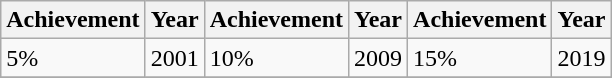<table class=wikitable>
<tr>
<th>Achievement</th>
<th>Year</th>
<th>Achievement</th>
<th>Year</th>
<th>Achievement</th>
<th>Year</th>
</tr>
<tr>
<td>5%</td>
<td>2001</td>
<td>10%</td>
<td>2009</td>
<td>15%</td>
<td>2019</td>
</tr>
<tr>
</tr>
</table>
